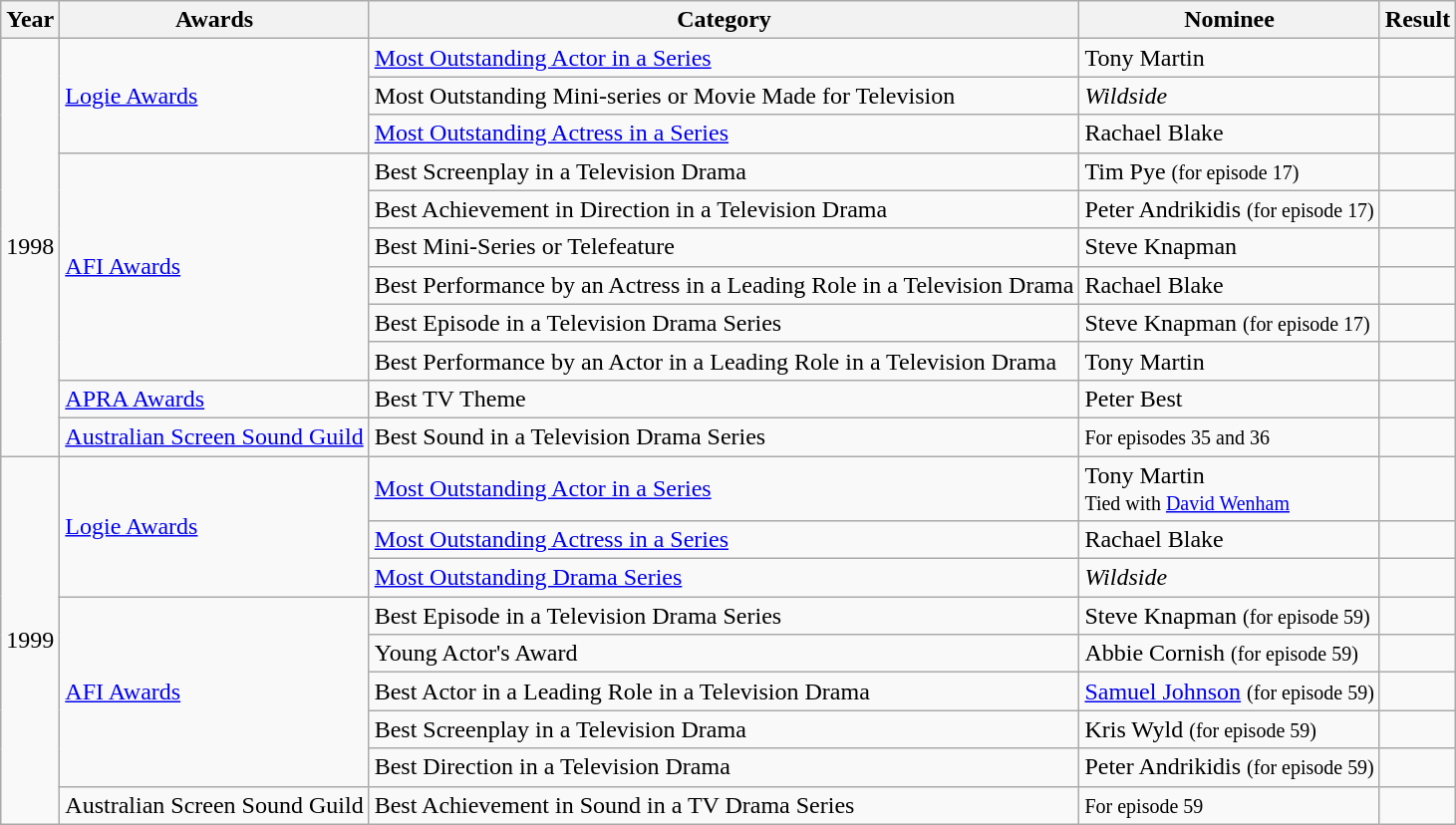<table class="wikitable">
<tr>
<th>Year</th>
<th>Awards</th>
<th>Category</th>
<th>Nominee</th>
<th>Result</th>
</tr>
<tr>
<td rowspan="11">1998</td>
<td rowspan="3"><a href='#'>Logie Awards</a></td>
<td><a href='#'>Most Outstanding Actor in a Series</a></td>
<td>Tony Martin</td>
<td></td>
</tr>
<tr>
<td>Most Outstanding Mini-series or Movie Made for Television</td>
<td><em>Wildside</em></td>
<td></td>
</tr>
<tr>
<td><a href='#'>Most Outstanding Actress in a Series</a></td>
<td>Rachael Blake</td>
<td></td>
</tr>
<tr>
<td rowspan="6"><a href='#'>AFI Awards</a></td>
<td>Best Screenplay in a Television Drama</td>
<td>Tim Pye <small>(for episode 17)</small></td>
<td></td>
</tr>
<tr>
<td>Best Achievement in Direction in a Television Drama</td>
<td>Peter Andrikidis <small>(for episode 17)</small></td>
<td></td>
</tr>
<tr>
<td>Best Mini-Series or Telefeature</td>
<td>Steve Knapman</td>
<td></td>
</tr>
<tr>
<td>Best Performance by an Actress in a Leading Role in a Television Drama</td>
<td>Rachael Blake</td>
<td></td>
</tr>
<tr>
<td>Best Episode in a Television Drama Series</td>
<td>Steve Knapman <small>(for episode 17)</small></td>
<td></td>
</tr>
<tr>
<td>Best Performance by an Actor in a Leading Role in a Television Drama</td>
<td>Tony Martin</td>
<td></td>
</tr>
<tr>
<td><a href='#'>APRA Awards</a></td>
<td>Best TV Theme</td>
<td>Peter Best</td>
<td></td>
</tr>
<tr>
<td><a href='#'>Australian Screen Sound Guild</a></td>
<td>Best Sound in a Television Drama Series</td>
<td><small>For episodes 35 and 36</small></td>
<td></td>
</tr>
<tr>
<td rowspan="9">1999</td>
<td rowspan="3"><a href='#'>Logie Awards</a></td>
<td><a href='#'>Most Outstanding Actor in a Series</a></td>
<td>Tony Martin<br><small>Tied with <a href='#'>David Wenham</a></small></td>
<td></td>
</tr>
<tr>
<td><a href='#'>Most Outstanding Actress in a Series</a></td>
<td>Rachael Blake</td>
<td></td>
</tr>
<tr>
<td><a href='#'>Most Outstanding Drama Series</a></td>
<td><em>Wildside</em></td>
<td></td>
</tr>
<tr>
<td rowspan="5"><a href='#'>AFI Awards</a></td>
<td>Best Episode in a Television Drama Series</td>
<td>Steve Knapman <small>(for episode 59)</small></td>
<td></td>
</tr>
<tr>
<td>Young Actor's Award</td>
<td>Abbie Cornish  <small>(for episode 59)</small></td>
<td></td>
</tr>
<tr>
<td>Best Actor in a Leading Role in a Television Drama</td>
<td><a href='#'>Samuel Johnson</a> <small>(for episode 59)</small></td>
<td></td>
</tr>
<tr>
<td>Best Screenplay in a Television Drama</td>
<td>Kris Wyld <small>(for episode 59)</small></td>
<td></td>
</tr>
<tr>
<td>Best Direction in a Television Drama</td>
<td>Peter Andrikidis <small>(for episode 59)</small></td>
<td></td>
</tr>
<tr>
<td>Australian Screen Sound Guild</td>
<td>Best Achievement in Sound in a TV Drama Series</td>
<td><small>For episode 59</small></td>
<td></td>
</tr>
</table>
